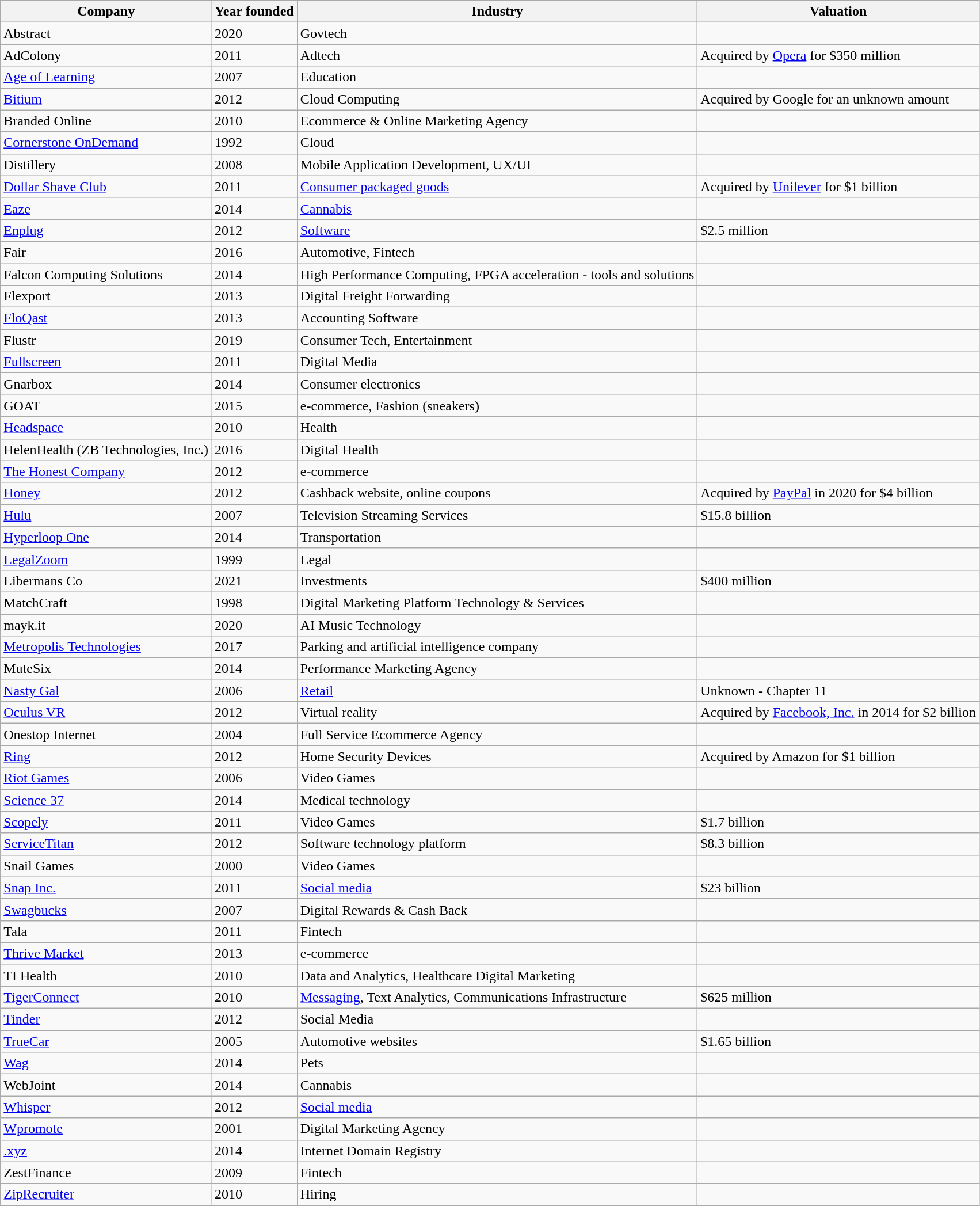<table class="wikitable sortable">
<tr>
<th>Company</th>
<th>Year founded</th>
<th>Industry</th>
<th>Valuation</th>
</tr>
<tr>
<td>Abstract</td>
<td>2020</td>
<td>Govtech</td>
<td></td>
</tr>
<tr>
<td>AdColony</td>
<td>2011</td>
<td>Adtech</td>
<td>Acquired by <a href='#'>Opera</a> for $350 million</td>
</tr>
<tr>
<td><a href='#'>Age of Learning</a></td>
<td>2007</td>
<td>Education</td>
<td></td>
</tr>
<tr>
<td><a href='#'>Bitium</a></td>
<td>2012</td>
<td>Cloud Computing</td>
<td>Acquired by Google for an unknown amount</td>
</tr>
<tr>
<td>Branded Online</td>
<td>2010</td>
<td>Ecommerce & Online Marketing Agency</td>
<td></td>
</tr>
<tr>
<td><a href='#'>Cornerstone OnDemand</a></td>
<td>1992</td>
<td>Cloud</td>
<td></td>
</tr>
<tr>
<td>Distillery</td>
<td>2008</td>
<td>Mobile Application Development, UX/UI</td>
<td></td>
</tr>
<tr>
<td><a href='#'>Dollar Shave Club</a></td>
<td>2011</td>
<td><a href='#'>Consumer packaged goods</a></td>
<td>Acquired by <a href='#'>Unilever</a> for $1 billion</td>
</tr>
<tr>
<td><a href='#'>Eaze</a></td>
<td>2014</td>
<td><a href='#'>Cannabis</a></td>
<td></td>
</tr>
<tr>
<td><a href='#'>Enplug</a></td>
<td>2012</td>
<td><a href='#'>Software</a></td>
<td>$2.5 million</td>
</tr>
<tr>
<td>Fair</td>
<td>2016</td>
<td>Automotive, Fintech</td>
<td></td>
</tr>
<tr>
<td>Falcon Computing Solutions</td>
<td>2014</td>
<td>High Performance Computing, FPGA acceleration - tools and solutions</td>
<td></td>
</tr>
<tr>
<td>Flexport</td>
<td>2013</td>
<td>Digital Freight Forwarding</td>
<td></td>
</tr>
<tr>
<td><a href='#'>FloQast</a></td>
<td>2013</td>
<td>Accounting Software</td>
<td></td>
</tr>
<tr>
<td>Flustr</td>
<td>2019</td>
<td>Consumer Tech, Entertainment</td>
<td></td>
</tr>
<tr>
<td><a href='#'>Fullscreen</a></td>
<td>2011</td>
<td>Digital Media</td>
<td></td>
</tr>
<tr>
<td>Gnarbox</td>
<td>2014</td>
<td>Consumer electronics</td>
<td></td>
</tr>
<tr>
<td>GOAT</td>
<td>2015</td>
<td>e-commerce, Fashion (sneakers)</td>
<td></td>
</tr>
<tr>
<td><a href='#'>Headspace</a></td>
<td>2010</td>
<td>Health</td>
<td></td>
</tr>
<tr>
<td>HelenHealth (ZB Technologies, Inc.)</td>
<td>2016</td>
<td>Digital Health</td>
<td></td>
</tr>
<tr>
<td><a href='#'>The Honest Company</a></td>
<td>2012</td>
<td>e-commerce</td>
<td></td>
</tr>
<tr>
<td><a href='#'>Honey</a></td>
<td>2012</td>
<td>Cashback website, online coupons</td>
<td>Acquired by <a href='#'>PayPal</a> in 2020 for $4 billion</td>
</tr>
<tr>
<td><a href='#'>Hulu</a></td>
<td>2007</td>
<td>Television Streaming Services</td>
<td>$15.8 billion</td>
</tr>
<tr>
<td><a href='#'>Hyperloop One</a></td>
<td>2014</td>
<td>Transportation</td>
<td></td>
</tr>
<tr>
<td><a href='#'>LegalZoom</a></td>
<td>1999</td>
<td>Legal</td>
<td></td>
</tr>
<tr>
<td>Libermans Co</td>
<td>2021</td>
<td>Investments</td>
<td>$400 million</td>
</tr>
<tr>
<td>MatchCraft</td>
<td>1998</td>
<td>Digital Marketing Platform Technology & Services</td>
<td></td>
</tr>
<tr>
<td>mayk.it</td>
<td>2020</td>
<td>AI Music Technology</td>
<td></td>
</tr>
<tr>
<td><a href='#'>Metropolis Technologies</a></td>
<td>2017</td>
<td>Parking and artificial intelligence company</td>
<td></td>
</tr>
<tr>
<td>MuteSix</td>
<td>2014</td>
<td>Performance Marketing Agency</td>
<td></td>
</tr>
<tr>
<td><a href='#'>Nasty Gal</a></td>
<td>2006</td>
<td><a href='#'>Retail</a></td>
<td>Unknown - Chapter 11</td>
</tr>
<tr>
<td><a href='#'>Oculus VR</a></td>
<td>2012</td>
<td>Virtual reality</td>
<td>Acquired by <a href='#'>Facebook, Inc.</a> in 2014 for $2 billion</td>
</tr>
<tr>
<td>Onestop Internet</td>
<td>2004</td>
<td>Full Service Ecommerce Agency</td>
<td></td>
</tr>
<tr>
<td><a href='#'>Ring</a></td>
<td>2012</td>
<td>Home Security Devices</td>
<td>Acquired by Amazon for $1 billion</td>
</tr>
<tr>
<td><a href='#'>Riot Games</a></td>
<td>2006</td>
<td>Video Games</td>
<td></td>
</tr>
<tr>
<td><a href='#'>Science 37</a></td>
<td>2014</td>
<td>Medical technology</td>
<td></td>
</tr>
<tr>
<td><a href='#'>Scopely</a></td>
<td>2011</td>
<td>Video Games</td>
<td>$1.7 billion</td>
</tr>
<tr>
<td><a href='#'>ServiceTitan</a></td>
<td>2012</td>
<td>Software technology platform</td>
<td>$8.3 billion</td>
</tr>
<tr>
<td>Snail Games</td>
<td>2000</td>
<td>Video Games</td>
<td></td>
</tr>
<tr>
<td><a href='#'>Snap Inc.</a></td>
<td>2011</td>
<td><a href='#'>Social media</a></td>
<td>$23 billion</td>
</tr>
<tr>
<td><a href='#'>Swagbucks</a></td>
<td>2007</td>
<td>Digital Rewards & Cash Back</td>
<td></td>
</tr>
<tr>
<td>Tala</td>
<td>2011</td>
<td>Fintech</td>
<td></td>
</tr>
<tr>
<td><a href='#'>Thrive Market</a></td>
<td>2013</td>
<td>e-commerce</td>
<td></td>
</tr>
<tr>
<td>TI Health</td>
<td>2010</td>
<td>Data and Analytics, Healthcare Digital Marketing</td>
<td></td>
</tr>
<tr>
<td><a href='#'>TigerConnect</a></td>
<td>2010</td>
<td><a href='#'>Messaging</a>, Text Analytics, Communications Infrastructure</td>
<td>$625 million</td>
</tr>
<tr>
<td><a href='#'>Tinder</a></td>
<td>2012</td>
<td>Social Media</td>
<td></td>
</tr>
<tr>
<td><a href='#'>TrueCar</a></td>
<td>2005</td>
<td>Automotive websites</td>
<td>$1.65 billion</td>
</tr>
<tr>
<td><a href='#'>Wag</a></td>
<td>2014</td>
<td>Pets</td>
<td></td>
</tr>
<tr>
<td>WebJoint</td>
<td>2014</td>
<td>Cannabis</td>
<td></td>
</tr>
<tr>
<td><a href='#'>Whisper</a></td>
<td>2012</td>
<td><a href='#'>Social media</a></td>
<td></td>
</tr>
<tr>
<td><a href='#'>Wpromote</a></td>
<td>2001</td>
<td>Digital Marketing Agency</td>
<td></td>
</tr>
<tr>
<td><a href='#'>.xyz</a></td>
<td>2014</td>
<td>Internet Domain Registry</td>
<td></td>
</tr>
<tr>
<td>ZestFinance</td>
<td>2009</td>
<td>Fintech</td>
<td></td>
</tr>
<tr>
<td><a href='#'>ZipRecruiter</a></td>
<td>2010</td>
<td>Hiring</td>
</tr>
</table>
